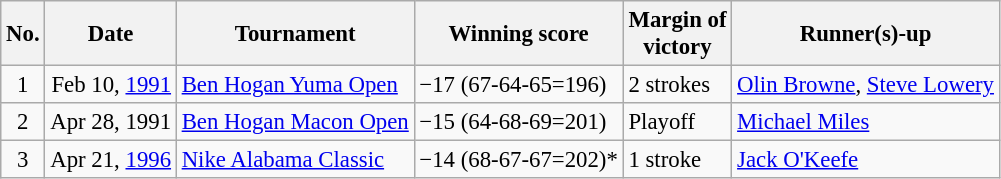<table class="wikitable" style="font-size:95%;">
<tr>
<th>No.</th>
<th>Date</th>
<th>Tournament</th>
<th>Winning score</th>
<th>Margin of<br>victory</th>
<th>Runner(s)-up</th>
</tr>
<tr>
<td align=center>1</td>
<td align=right>Feb 10, <a href='#'>1991</a></td>
<td><a href='#'>Ben Hogan Yuma Open</a></td>
<td>−17 (67-64-65=196)</td>
<td>2 strokes</td>
<td> <a href='#'>Olin Browne</a>,  <a href='#'>Steve Lowery</a></td>
</tr>
<tr>
<td align=center>2</td>
<td align=right>Apr 28, 1991</td>
<td><a href='#'>Ben Hogan Macon Open</a></td>
<td>−15 (64-68-69=201)</td>
<td>Playoff</td>
<td> <a href='#'>Michael Miles</a></td>
</tr>
<tr>
<td align=center>3</td>
<td align=right>Apr 21, <a href='#'>1996</a></td>
<td><a href='#'>Nike Alabama Classic</a></td>
<td>−14 (68-67-67=202)*</td>
<td>1 stroke</td>
<td> <a href='#'>Jack O'Keefe</a></td>
</tr>
</table>
